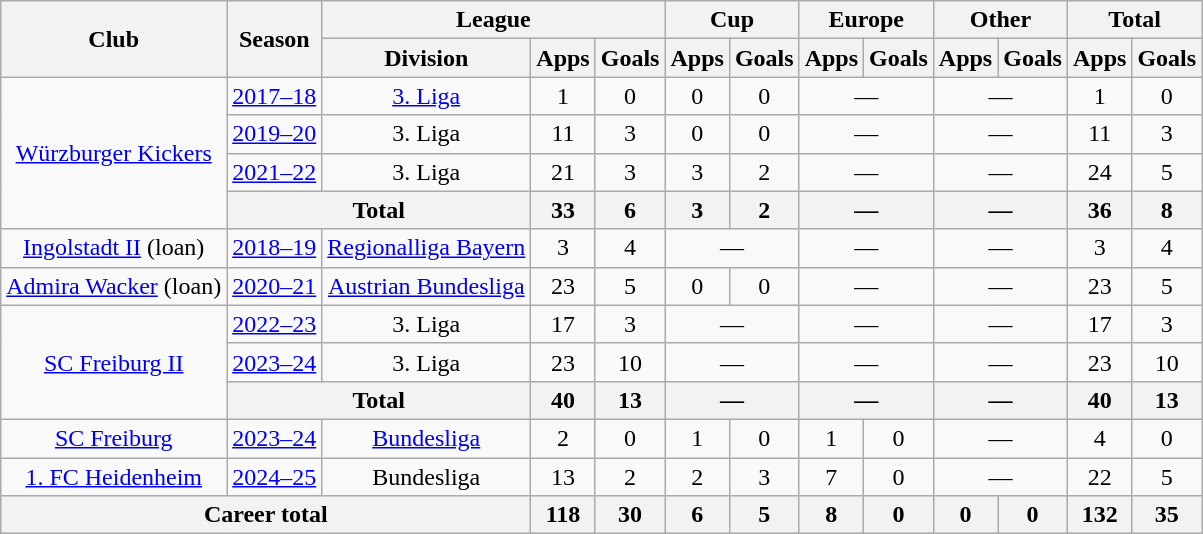<table class="wikitable" Style="text-align: center">
<tr>
<th rowspan="2">Club</th>
<th rowspan="2">Season</th>
<th colspan="3">League</th>
<th colspan="2">Cup</th>
<th colspan="2">Europe</th>
<th colspan="2">Other</th>
<th colspan="2">Total</th>
</tr>
<tr>
<th>Division</th>
<th>Apps</th>
<th>Goals</th>
<th>Apps</th>
<th>Goals</th>
<th>Apps</th>
<th>Goals</th>
<th>Apps</th>
<th>Goals</th>
<th>Apps</th>
<th>Goals</th>
</tr>
<tr>
<td rowspan="4"><a href='#'>Würzburger Kickers</a></td>
<td><a href='#'>2017–18</a></td>
<td><a href='#'>3. Liga</a></td>
<td>1</td>
<td>0</td>
<td>0</td>
<td>0</td>
<td colspan="2">—</td>
<td colspan="2">—</td>
<td>1</td>
<td>0</td>
</tr>
<tr>
<td><a href='#'>2019–20</a></td>
<td>3. Liga</td>
<td>11</td>
<td>3</td>
<td>0</td>
<td>0</td>
<td colspan="2">—</td>
<td colspan="2">—</td>
<td>11</td>
<td>3</td>
</tr>
<tr>
<td><a href='#'>2021–22</a></td>
<td>3. Liga</td>
<td>21</td>
<td>3</td>
<td>3</td>
<td>2</td>
<td colspan="2">—</td>
<td colspan="2">—</td>
<td>24</td>
<td>5</td>
</tr>
<tr>
<th colspan="2">Total</th>
<th>33</th>
<th>6</th>
<th>3</th>
<th>2</th>
<th colspan="2">—</th>
<th colspan="2">—</th>
<th>36</th>
<th>8</th>
</tr>
<tr>
<td><a href='#'>Ingolstadt II</a> (loan)</td>
<td><a href='#'>2018–19</a></td>
<td><a href='#'>Regionalliga Bayern</a></td>
<td>3</td>
<td>4</td>
<td colspan="2">—</td>
<td colspan="2">—</td>
<td colspan="2">—</td>
<td>3</td>
<td>4</td>
</tr>
<tr>
<td><a href='#'>Admira Wacker</a> (loan)</td>
<td><a href='#'>2020–21</a></td>
<td><a href='#'>Austrian Bundesliga</a></td>
<td>23</td>
<td>5</td>
<td>0</td>
<td>0</td>
<td colspan="2">—</td>
<td colspan="2">—</td>
<td>23</td>
<td>5</td>
</tr>
<tr>
<td rowspan="3"><a href='#'>SC Freiburg II</a></td>
<td><a href='#'>2022–23</a></td>
<td>3. Liga</td>
<td>17</td>
<td>3</td>
<td colspan="2">—</td>
<td colspan="2">—</td>
<td colspan="2">—</td>
<td>17</td>
<td>3</td>
</tr>
<tr>
<td><a href='#'>2023–24</a></td>
<td>3. Liga</td>
<td>23</td>
<td>10</td>
<td colspan="2">—</td>
<td colspan="2">—</td>
<td colspan="2">—</td>
<td>23</td>
<td>10</td>
</tr>
<tr>
<th colspan="2">Total</th>
<th>40</th>
<th>13</th>
<th colspan="2">—</th>
<th colspan="2">—</th>
<th colspan="2">—</th>
<th>40</th>
<th>13</th>
</tr>
<tr>
<td><a href='#'>SC Freiburg</a></td>
<td><a href='#'>2023–24</a></td>
<td><a href='#'>Bundesliga</a></td>
<td>2</td>
<td>0</td>
<td>1</td>
<td>0</td>
<td>1</td>
<td>0</td>
<td colspan="2">—</td>
<td>4</td>
<td>0</td>
</tr>
<tr>
<td><a href='#'>1. FC Heidenheim</a></td>
<td><a href='#'>2024–25</a></td>
<td>Bundesliga</td>
<td>13</td>
<td>2</td>
<td>2</td>
<td>3</td>
<td>7</td>
<td>0</td>
<td colspan="2">—</td>
<td>22</td>
<td>5</td>
</tr>
<tr>
<th colspan="3">Career total</th>
<th>118</th>
<th>30</th>
<th>6</th>
<th>5</th>
<th>8</th>
<th>0</th>
<th>0</th>
<th>0</th>
<th>132</th>
<th>35</th>
</tr>
</table>
